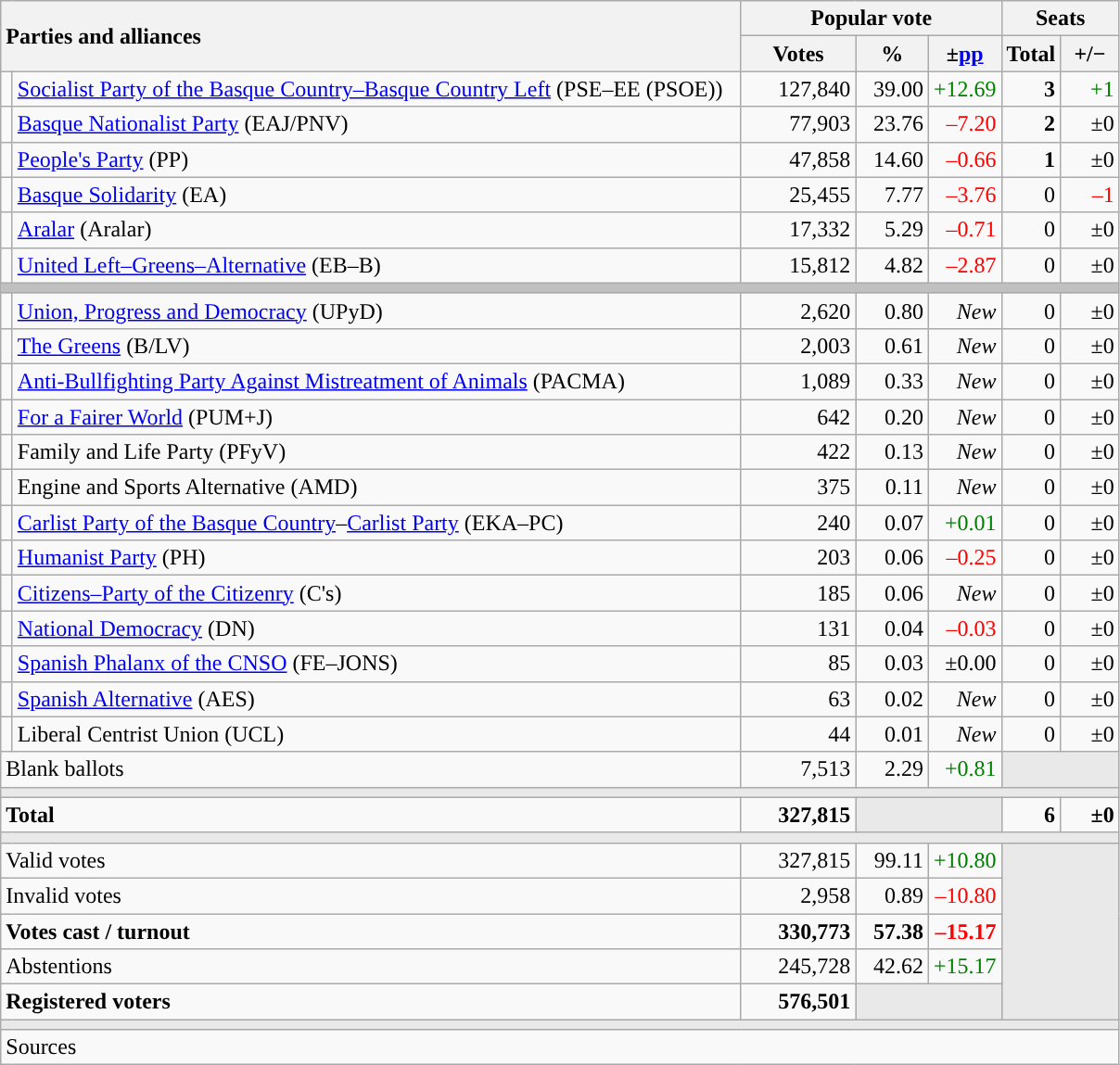<table class="wikitable" style="text-align:right;">
<tr>
<th style="text-align:left;" rowspan="2" colspan="2" width="525">Parties and alliances</th>
<th colspan="3">Popular vote</th>
<th colspan="2">Seats</th>
</tr>
<tr>
<th width="75">Votes</th>
<th width="45">%</th>
<th width="45">±<a href='#'>pp</a></th>
<th width="35">Total</th>
<th width="35">+/−</th>
</tr>
<tr>
<td width="1" style="color:inherit;background:"></td>
<td align="left"><a href='#'>Socialist Party of the Basque Country–Basque Country Left</a> (PSE–EE (PSOE))</td>
<td>127,840</td>
<td>39.00</td>
<td style="color:green;">+12.69</td>
<td><strong>3</strong></td>
<td style="color:green;">+1</td>
</tr>
<tr>
<td style="color:inherit;background:"></td>
<td align="left"><a href='#'>Basque Nationalist Party</a> (EAJ/PNV)</td>
<td>77,903</td>
<td>23.76</td>
<td style="color:red;">–7.20</td>
<td><strong>2</strong></td>
<td>±0</td>
</tr>
<tr>
<td style="color:inherit;background:"></td>
<td align="left"><a href='#'>People's Party</a> (PP)</td>
<td>47,858</td>
<td>14.60</td>
<td style="color:red;">–0.66</td>
<td><strong>1</strong></td>
<td>±0</td>
</tr>
<tr>
<td style="color:inherit;background:"></td>
<td align="left"><a href='#'>Basque Solidarity</a> (EA)</td>
<td>25,455</td>
<td>7.77</td>
<td style="color:red;">–3.76</td>
<td>0</td>
<td style="color:red;">–1</td>
</tr>
<tr>
<td style="color:inherit;background:"></td>
<td align="left"><a href='#'>Aralar</a> (Aralar)</td>
<td>17,332</td>
<td>5.29</td>
<td style="color:red;">–0.71</td>
<td>0</td>
<td>±0</td>
</tr>
<tr>
<td style="color:inherit;background:"></td>
<td align="left"><a href='#'>United Left–Greens–Alternative</a> (EB–B)</td>
<td>15,812</td>
<td>4.82</td>
<td style="color:red;">–2.87</td>
<td>0</td>
<td>±0</td>
</tr>
<tr>
<td colspan="7" bgcolor="#C0C0C0"></td>
</tr>
<tr>
<td style="color:inherit;background:"></td>
<td align="left"><a href='#'>Union, Progress and Democracy</a> (UPyD)</td>
<td>2,620</td>
<td>0.80</td>
<td><em>New</em></td>
<td>0</td>
<td>±0</td>
</tr>
<tr>
<td style="color:inherit;background:"></td>
<td align="left"><a href='#'>The Greens</a> (B/LV)</td>
<td>2,003</td>
<td>0.61</td>
<td><em>New</em></td>
<td>0</td>
<td>±0</td>
</tr>
<tr>
<td style="color:inherit;background:"></td>
<td align="left"><a href='#'>Anti-Bullfighting Party Against Mistreatment of Animals</a> (PACMA)</td>
<td>1,089</td>
<td>0.33</td>
<td><em>New</em></td>
<td>0</td>
<td>±0</td>
</tr>
<tr>
<td style="color:inherit;background:"></td>
<td align="left"><a href='#'>For a Fairer World</a> (PUM+J)</td>
<td>642</td>
<td>0.20</td>
<td><em>New</em></td>
<td>0</td>
<td>±0</td>
</tr>
<tr>
<td style="color:inherit;background:"></td>
<td align="left">Family and Life Party (PFyV)</td>
<td>422</td>
<td>0.13</td>
<td><em>New</em></td>
<td>0</td>
<td>±0</td>
</tr>
<tr>
<td style="color:inherit;background:"></td>
<td align="left">Engine and Sports Alternative (AMD)</td>
<td>375</td>
<td>0.11</td>
<td><em>New</em></td>
<td>0</td>
<td>±0</td>
</tr>
<tr>
<td style="color:inherit;background:"></td>
<td align="left"><a href='#'>Carlist Party of the Basque Country</a>–<a href='#'>Carlist Party</a> (EKA–PC)</td>
<td>240</td>
<td>0.07</td>
<td style="color:green;">+0.01</td>
<td>0</td>
<td>±0</td>
</tr>
<tr>
<td style="color:inherit;background:"></td>
<td align="left"><a href='#'>Humanist Party</a> (PH)</td>
<td>203</td>
<td>0.06</td>
<td style="color:red;">–0.25</td>
<td>0</td>
<td>±0</td>
</tr>
<tr>
<td style="color:inherit;background:"></td>
<td align="left"><a href='#'>Citizens–Party of the Citizenry</a> (C's)</td>
<td>185</td>
<td>0.06</td>
<td><em>New</em></td>
<td>0</td>
<td>±0</td>
</tr>
<tr>
<td style="color:inherit;background:"></td>
<td align="left"><a href='#'>National Democracy</a> (DN)</td>
<td>131</td>
<td>0.04</td>
<td style="color:red;">–0.03</td>
<td>0</td>
<td>±0</td>
</tr>
<tr>
<td style="color:inherit;background:"></td>
<td align="left"><a href='#'>Spanish Phalanx of the CNSO</a> (FE–JONS)</td>
<td>85</td>
<td>0.03</td>
<td>±0.00</td>
<td>0</td>
<td>±0</td>
</tr>
<tr>
<td style="color:inherit;background:"></td>
<td align="left"><a href='#'>Spanish Alternative</a> (AES)</td>
<td>63</td>
<td>0.02</td>
<td><em>New</em></td>
<td>0</td>
<td>±0</td>
</tr>
<tr>
<td style="color:inherit;background:"></td>
<td align="left">Liberal Centrist Union (UCL)</td>
<td>44</td>
<td>0.01</td>
<td><em>New</em></td>
<td>0</td>
<td>±0</td>
</tr>
<tr>
<td align="left" colspan="2">Blank ballots</td>
<td>7,513</td>
<td>2.29</td>
<td style="color:green;">+0.81</td>
<td bgcolor="#E9E9E9" colspan="2"></td>
</tr>
<tr>
<td colspan="7" bgcolor="#E9E9E9"></td>
</tr>
<tr style="font-weight:bold;">
<td align="left" colspan="2">Total</td>
<td>327,815</td>
<td bgcolor="#E9E9E9" colspan="2"></td>
<td>6</td>
<td>±0</td>
</tr>
<tr>
<td colspan="7" bgcolor="#E9E9E9"></td>
</tr>
<tr>
<td align="left" colspan="2">Valid votes</td>
<td>327,815</td>
<td>99.11</td>
<td style="color:green;">+10.80</td>
<td bgcolor="#E9E9E9" colspan="2" rowspan="5"></td>
</tr>
<tr>
<td align="left" colspan="2">Invalid votes</td>
<td>2,958</td>
<td>0.89</td>
<td style="color:red;">–10.80</td>
</tr>
<tr style="font-weight:bold;">
<td align="left" colspan="2">Votes cast / turnout</td>
<td>330,773</td>
<td>57.38</td>
<td style="color:red;">–15.17</td>
</tr>
<tr>
<td align="left" colspan="2">Abstentions</td>
<td>245,728</td>
<td>42.62</td>
<td style="color:green;">+15.17</td>
</tr>
<tr style="font-weight:bold;">
<td align="left" colspan="2">Registered voters</td>
<td>576,501</td>
<td bgcolor="#E9E9E9" colspan="2"></td>
</tr>
<tr>
<td colspan="7" bgcolor="#E9E9E9"></td>
</tr>
<tr>
<td align="left" colspan="7">Sources</td>
</tr>
</table>
